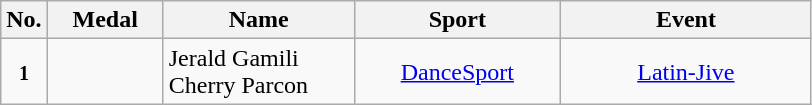<table class="wikitable" style="font-size:100%; text-align:center;">
<tr>
<th width="10">No.</th>
<th width="70">Medal</th>
<th width="120">Name</th>
<th width="130">Sport</th>
<th width="160">Event</th>
</tr>
<tr>
<td><small><strong>1</strong></small></td>
<td></td>
<td align=left>Jerald Gamili<br>Cherry Parcon</td>
<td> <a href='#'>DanceSport</a></td>
<td><a href='#'>Latin-Jive</a></td>
</tr>
</table>
